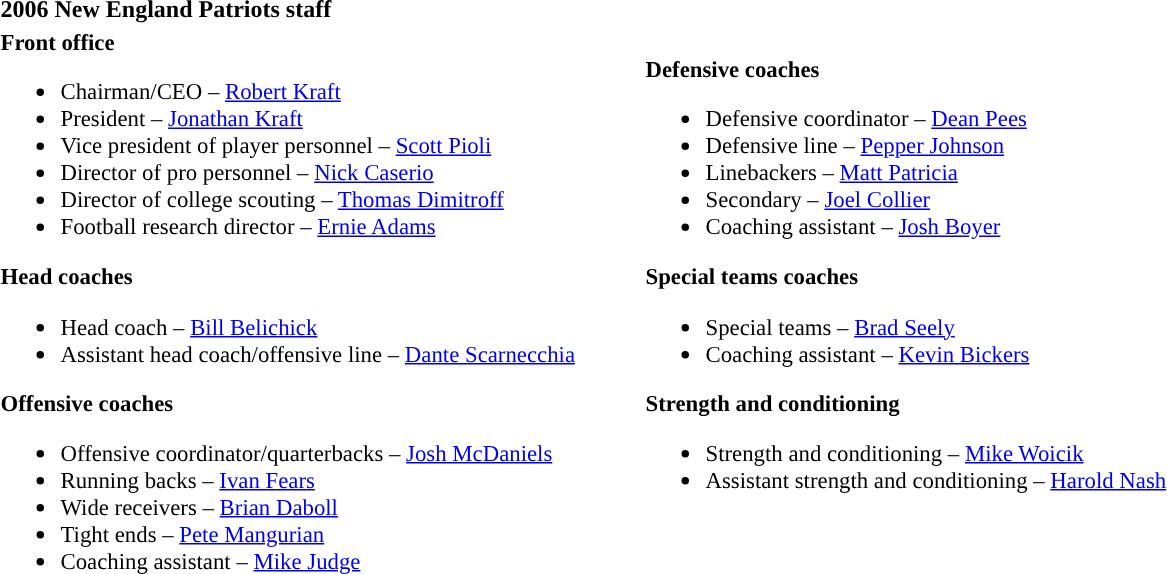<table class="toccolours" style="text-align: left;">
<tr>
<th colspan="7"><strong>2006 New England Patriots staff</strong></th>
</tr>
<tr>
<td style="font-size: 95%;" valign="top"><strong>Front office</strong><br><ul><li>Chairman/CEO – <a href='#'>Robert Kraft</a></li><li>President – <a href='#'>Jonathan Kraft</a></li><li>Vice president of player personnel – <a href='#'>Scott Pioli</a></li><li>Director of pro personnel – <a href='#'>Nick Caserio</a></li><li>Director of college scouting – <a href='#'>Thomas Dimitroff</a></li><li>Football research director – <a href='#'>Ernie Adams</a></li></ul><strong>Head coaches</strong><ul><li>Head coach – <a href='#'>Bill Belichick</a></li><li>Assistant head coach/offensive line – <a href='#'>Dante Scarnecchia</a></li></ul><strong>Offensive coaches</strong><ul><li>Offensive coordinator/quarterbacks – <a href='#'>Josh McDaniels</a></li><li>Running backs – <a href='#'>Ivan Fears</a></li><li>Wide receivers – <a href='#'>Brian Daboll</a></li><li>Tight ends – <a href='#'>Pete Mangurian</a></li><li>Coaching assistant – <a href='#'>Mike Judge</a></li></ul></td>
<td width="35"> </td>
<td valign="top"></td>
<td style="font-size: 95%;" valign="top"><br><strong>Defensive coaches</strong><ul><li>Defensive coordinator – <a href='#'>Dean Pees</a></li><li>Defensive line – <a href='#'>Pepper Johnson</a></li><li>Linebackers – <a href='#'>Matt Patricia</a></li><li>Secondary – <a href='#'>Joel Collier</a></li><li>Coaching assistant – <a href='#'>Josh Boyer</a></li></ul><strong>Special teams coaches</strong><ul><li>Special teams – <a href='#'>Brad Seely</a></li><li>Coaching assistant – <a href='#'>Kevin Bickers</a></li></ul><strong>Strength and conditioning</strong><ul><li>Strength and conditioning – <a href='#'>Mike Woicik</a></li><li>Assistant strength and conditioning – <a href='#'>Harold Nash</a></li></ul></td>
</tr>
</table>
